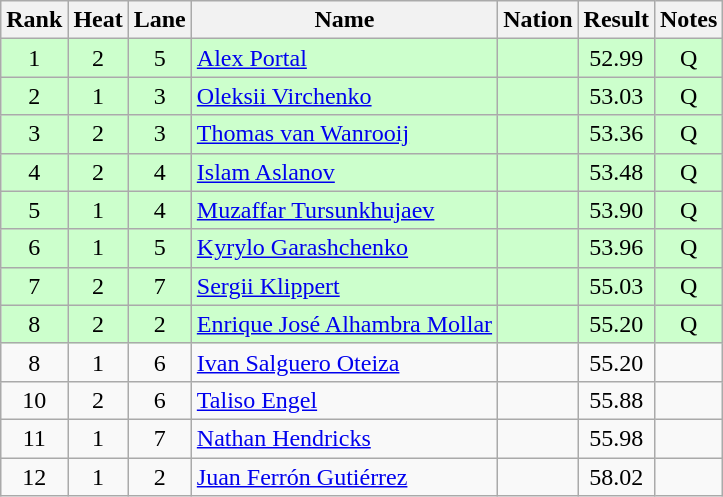<table class="wikitable sortable" style="text-align:center">
<tr>
<th>Rank</th>
<th>Heat</th>
<th>Lane</th>
<th>Name</th>
<th>Nation</th>
<th>Result</th>
<th>Notes</th>
</tr>
<tr bgcolor=ccffcc>
<td>1</td>
<td>2</td>
<td>5</td>
<td align="left"><a href='#'>Alex Portal</a></td>
<td align="left"></td>
<td>52.99</td>
<td>Q</td>
</tr>
<tr bgcolor=ccffcc>
<td>2</td>
<td>1</td>
<td>3</td>
<td align="left"><a href='#'>Oleksii Virchenko</a></td>
<td align="left"></td>
<td>53.03</td>
<td>Q</td>
</tr>
<tr bgcolor=ccffcc>
<td>3</td>
<td>2</td>
<td>3</td>
<td align="left"><a href='#'>Thomas van Wanrooij</a></td>
<td align="left"></td>
<td>53.36</td>
<td>Q</td>
</tr>
<tr bgcolor=ccffcc>
<td>4</td>
<td>2</td>
<td>4</td>
<td align="left"><a href='#'>Islam Aslanov</a></td>
<td align="left"></td>
<td>53.48</td>
<td>Q</td>
</tr>
<tr bgcolor=ccffcc>
<td>5</td>
<td>1</td>
<td>4</td>
<td align="left"><a href='#'>Muzaffar Tursunkhujaev</a></td>
<td align="left"></td>
<td>53.90</td>
<td>Q</td>
</tr>
<tr bgcolor=ccffcc>
<td>6</td>
<td>1</td>
<td>5</td>
<td align="left"><a href='#'>Kyrylo Garashchenko</a></td>
<td align="left"></td>
<td>53.96</td>
<td>Q</td>
</tr>
<tr bgcolor=ccffcc>
<td>7</td>
<td>2</td>
<td>7</td>
<td align="left"><a href='#'>Sergii Klippert</a></td>
<td align="left"></td>
<td>55.03</td>
<td>Q</td>
</tr>
<tr bgcolor=ccffcc>
<td>8</td>
<td>2</td>
<td>2</td>
<td align="left"><a href='#'>Enrique José Alhambra Mollar</a></td>
<td align="left"></td>
<td>55.20</td>
<td>Q</td>
</tr>
<tr>
<td>8</td>
<td>1</td>
<td>6</td>
<td align="left"><a href='#'>Ivan Salguero Oteiza</a></td>
<td align="left"></td>
<td>55.20</td>
<td></td>
</tr>
<tr>
<td>10</td>
<td>2</td>
<td>6</td>
<td align="left"><a href='#'>Taliso Engel</a></td>
<td align="left"></td>
<td>55.88</td>
<td></td>
</tr>
<tr>
<td>11</td>
<td>1</td>
<td>7</td>
<td align="left"><a href='#'>Nathan Hendricks</a></td>
<td align="left"></td>
<td>55.98</td>
<td></td>
</tr>
<tr>
<td>12</td>
<td>1</td>
<td>2</td>
<td align="left"><a href='#'>Juan Ferrón Gutiérrez</a></td>
<td align="left"></td>
<td>58.02</td>
<td></td>
</tr>
</table>
